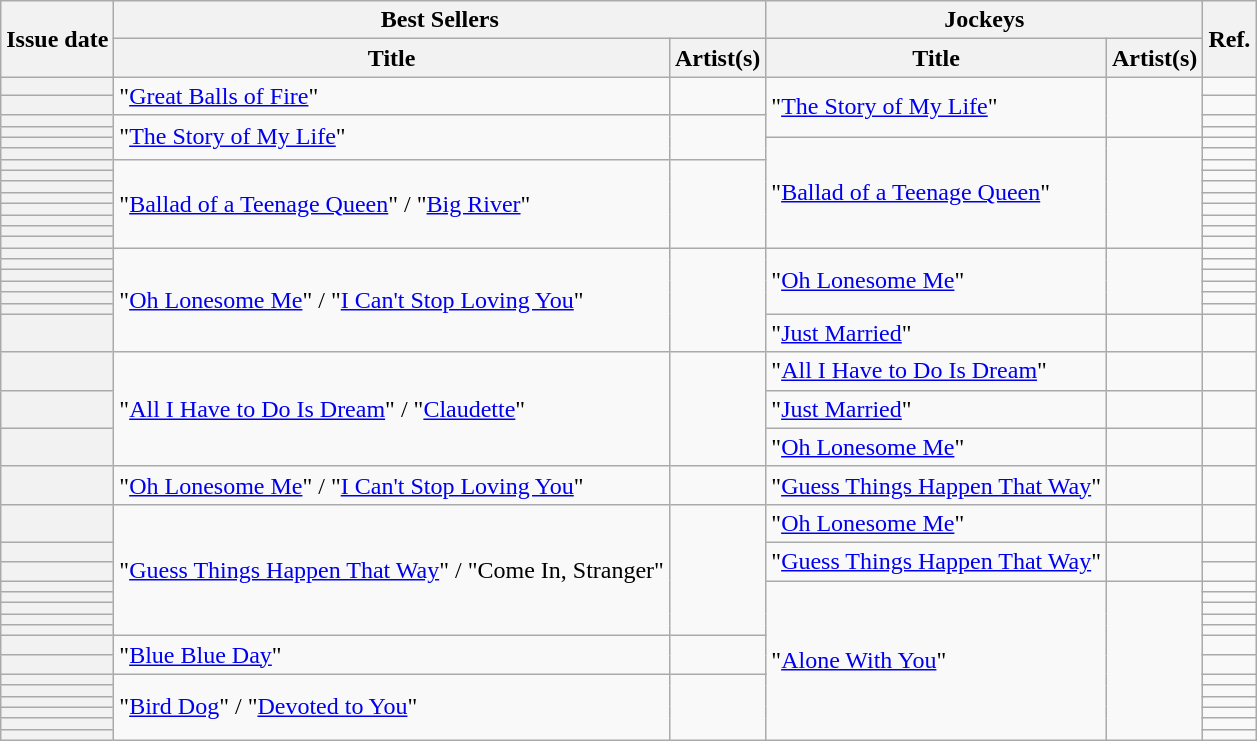<table class="wikitable sortable plainrowheaders">
<tr>
<th scope=col rowspan=2>Issue date</th>
<th scope=col colspan=2>Best Sellers</th>
<th scope=col colspan=2>Jockeys</th>
<th scope=col rowspan=2 class=unsortable>Ref.</th>
</tr>
<tr>
<th scope=col>Title</th>
<th scope=col>Artist(s)</th>
<th scope=col>Title</th>
<th scope=col>Artist(s)</th>
</tr>
<tr>
<th scope=row></th>
<td rowspan="2">"<a href='#'>Great Balls of Fire</a>"</td>
<td rowspan="2"></td>
<td rowspan="4">"<a href='#'>The Story of My Life</a>"</td>
<td rowspan="4"></td>
<td rowspan="1" align=center></td>
</tr>
<tr>
<th scope=row></th>
<td align=center></td>
</tr>
<tr>
<th scope=row></th>
<td rowspan="4">"<a href='#'>The Story of My Life</a>"</td>
<td rowspan="4"></td>
<td align=center></td>
</tr>
<tr>
<th scope=row></th>
<td align=center></td>
</tr>
<tr>
<th scope=row></th>
<td rowspan=10>"<a href='#'>Ballad of a Teenage Queen</a>"</td>
<td rowspan=10></td>
<td align=center></td>
</tr>
<tr>
<th scope=row></th>
<td align=center></td>
</tr>
<tr>
<th scope=row></th>
<td rowspan="8">"<a href='#'>Ballad of a Teenage Queen</a>" / "<a href='#'>Big River</a>"</td>
<td rowspan="8"></td>
<td align=center></td>
</tr>
<tr>
<th scope=row></th>
<td align=center></td>
</tr>
<tr>
<th scope=row></th>
<td align=center></td>
</tr>
<tr>
<th scope=row></th>
<td align=center></td>
</tr>
<tr>
<th scope=row></th>
<td align=center></td>
</tr>
<tr>
<th scope=row></th>
<td align=center></td>
</tr>
<tr>
<th scope=row></th>
<td align=center></td>
</tr>
<tr>
<th scope=row></th>
<td align=center></td>
</tr>
<tr>
<th scope=row></th>
<td rowspan="7">"<a href='#'>Oh Lonesome Me</a>" / "<a href='#'>I Can't Stop Loving You</a>"</td>
<td rowspan="7"></td>
<td rowspan=6>"<a href='#'>Oh Lonesome Me</a>"</td>
<td rowspan=6></td>
<td align=center></td>
</tr>
<tr>
<th scope=row></th>
<td align=center></td>
</tr>
<tr>
<th scope=row></th>
<td align=center></td>
</tr>
<tr>
<th scope=row></th>
<td align=center></td>
</tr>
<tr>
<th scope=row></th>
<td align=center></td>
</tr>
<tr>
<th scope=row></th>
<td align=center></td>
</tr>
<tr>
<th scope=row></th>
<td>"<a href='#'>Just Married</a>"</td>
<td></td>
<td align=center></td>
</tr>
<tr>
<th scope=row></th>
<td rowspan="3">"<a href='#'>All I Have to Do Is Dream</a>" / "<a href='#'>Claudette</a>"</td>
<td rowspan="3"></td>
<td>"<a href='#'>All I Have to Do Is Dream</a>"</td>
<td></td>
<td align=center></td>
</tr>
<tr>
<th scope=row></th>
<td>"<a href='#'>Just Married</a>"</td>
<td></td>
<td align=center></td>
</tr>
<tr>
<th scope=row></th>
<td>"<a href='#'>Oh Lonesome Me</a>"</td>
<td></td>
<td align=center></td>
</tr>
<tr>
<th scope=row></th>
<td rowspan="1">"<a href='#'>Oh Lonesome Me</a>" / "<a href='#'>I Can't Stop Loving You</a>"</td>
<td rowspan="1"></td>
<td>"<a href='#'>Guess Things Happen That Way</a>"</td>
<td></td>
<td align=center></td>
</tr>
<tr>
<th scope=row></th>
<td rowspan="8">"<a href='#'>Guess Things Happen That Way</a>" / "Come In, Stranger"</td>
<td rowspan="8"></td>
<td>"<a href='#'>Oh Lonesome Me</a>"</td>
<td></td>
<td align=center></td>
</tr>
<tr>
<th scope=row></th>
<td rowspan=2>"<a href='#'>Guess Things Happen That Way</a>"</td>
<td rowspan=2></td>
<td align=center></td>
</tr>
<tr>
<th scope=row></th>
<td align=center></td>
</tr>
<tr>
<th scope=row></th>
<td rowspan=13>"<a href='#'>Alone With You</a>"</td>
<td rowspan=13></td>
<td align=center></td>
</tr>
<tr>
<th scope=row></th>
<td align=center></td>
</tr>
<tr>
<th scope=row></th>
<td align=center></td>
</tr>
<tr>
<th scope=row></th>
<td align=center></td>
</tr>
<tr>
<th scope=row></th>
<td align=center></td>
</tr>
<tr>
<th scope=row></th>
<td rowspan="2">"<a href='#'>Blue Blue Day</a>"</td>
<td rowspan="2"></td>
<td align=center></td>
</tr>
<tr>
<th scope=row></th>
<td align=center></td>
</tr>
<tr>
<th scope=row></th>
<td rowspan="6">"<a href='#'>Bird Dog</a>" / "<a href='#'>Devoted to You</a>"</td>
<td rowspan="6"></td>
<td align=center></td>
</tr>
<tr>
<th scope=row></th>
<td align=center></td>
</tr>
<tr>
<th scope=row></th>
<td align=center></td>
</tr>
<tr>
<th scope=row></th>
<td align=center></td>
</tr>
<tr>
<th scope=row></th>
<td align=center></td>
</tr>
<tr>
<th scope=row></th>
<td align=center></td>
</tr>
</table>
